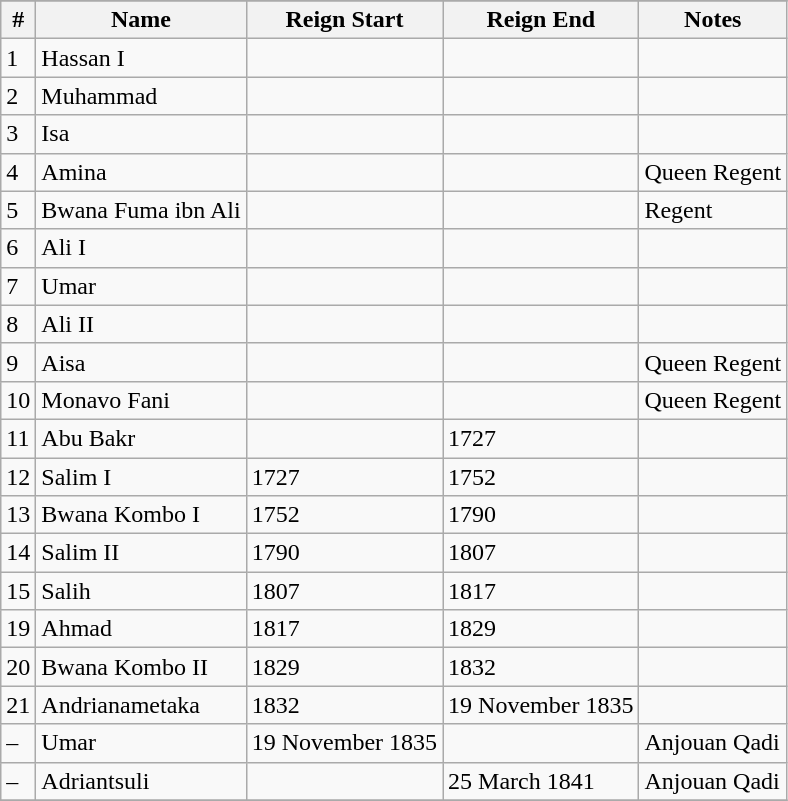<table class="wikitable">
<tr style="background:#cccccc">
</tr>
<tr>
<th>#</th>
<th>Name</th>
<th>Reign Start</th>
<th>Reign End</th>
<th>Notes</th>
</tr>
<tr>
<td>1</td>
<td>Hassan I</td>
<td></td>
<td></td>
<td></td>
</tr>
<tr>
<td>2</td>
<td>Muhammad</td>
<td></td>
<td></td>
<td></td>
</tr>
<tr>
<td>3</td>
<td>Isa</td>
<td></td>
<td></td>
<td></td>
</tr>
<tr>
<td>4</td>
<td>Amina</td>
<td></td>
<td></td>
<td>Queen Regent</td>
</tr>
<tr>
<td>5</td>
<td>Bwana Fuma ibn Ali</td>
<td></td>
<td></td>
<td>Regent</td>
</tr>
<tr>
<td>6</td>
<td>Ali I</td>
<td></td>
<td></td>
<td></td>
</tr>
<tr>
<td>7</td>
<td>Umar</td>
<td></td>
<td></td>
<td></td>
</tr>
<tr>
<td>8</td>
<td>Ali II</td>
<td></td>
<td></td>
<td></td>
</tr>
<tr>
<td>9</td>
<td>Aisa</td>
<td></td>
<td></td>
<td>Queen Regent</td>
</tr>
<tr>
<td>10</td>
<td>Monavo Fani</td>
<td></td>
<td></td>
<td>Queen Regent</td>
</tr>
<tr>
<td>11</td>
<td>Abu Bakr</td>
<td></td>
<td>1727</td>
<td></td>
</tr>
<tr>
<td>12</td>
<td>Salim I</td>
<td>1727</td>
<td>1752</td>
<td></td>
</tr>
<tr>
<td>13</td>
<td>Bwana Kombo I</td>
<td>1752</td>
<td>1790</td>
<td></td>
</tr>
<tr>
<td>14</td>
<td>Salim II</td>
<td>1790</td>
<td>1807</td>
<td></td>
</tr>
<tr>
<td>15</td>
<td>Salih</td>
<td>1807</td>
<td>1817</td>
<td></td>
</tr>
<tr>
<td>19</td>
<td>Ahmad</td>
<td>1817</td>
<td>1829</td>
<td></td>
</tr>
<tr>
<td>20</td>
<td>Bwana Kombo II</td>
<td>1829</td>
<td>1832</td>
<td></td>
</tr>
<tr>
<td>21</td>
<td>Andrianametaka</td>
<td>1832</td>
<td>19 November 1835</td>
<td></td>
</tr>
<tr>
<td>–</td>
<td>Umar</td>
<td>19 November 1835</td>
<td></td>
<td>Anjouan Qadi</td>
</tr>
<tr>
<td>–</td>
<td>Adriantsuli</td>
<td></td>
<td>25 March 1841</td>
<td>Anjouan Qadi</td>
</tr>
<tr>
</tr>
</table>
